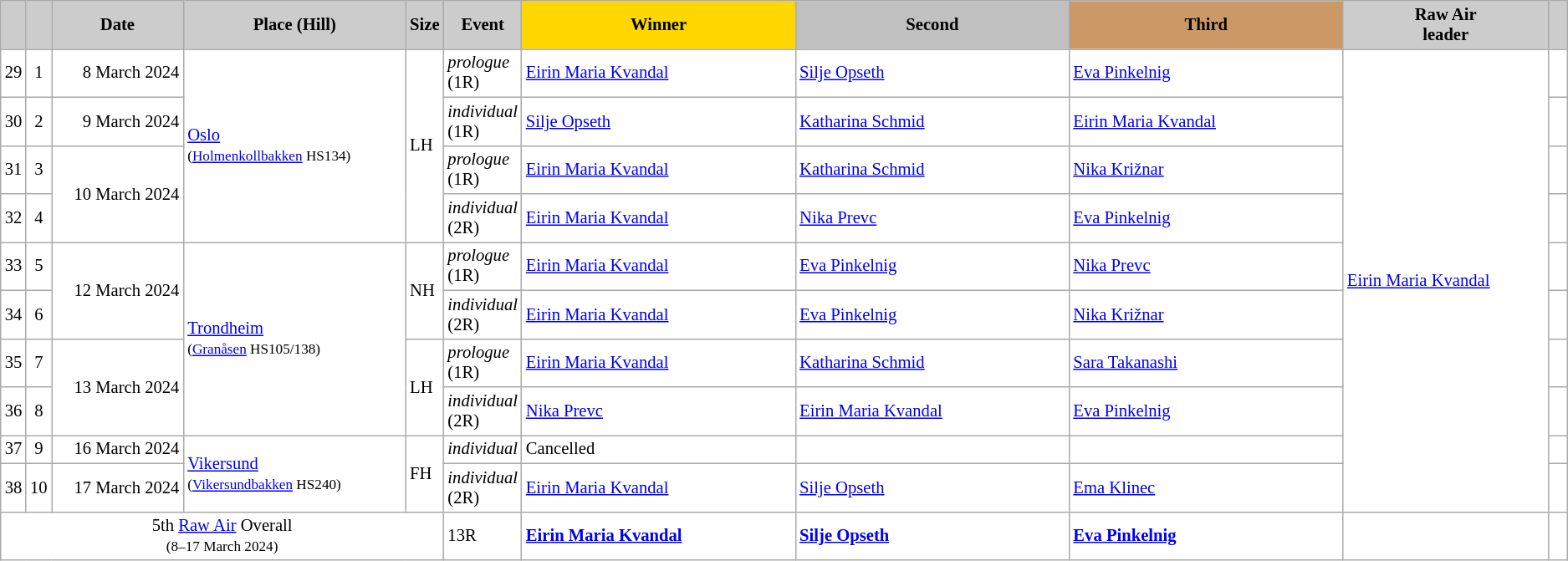<table class="wikitable plainrowheaders" style="background:#fff; font-size:86%; line-height:16px; border:grey solid 1px; border-collapse:collapse;">
<tr>
<th scope="col" style="background:#ccc; width=10 px;"></th>
<th scope="col" style="background:#ccc; width=10 px;"></th>
<th scope="col" style="background:#ccc; width:106px;">Date</th>
<th scope="col" style="background:#ccc; width:180px;">Place (Hill)</th>
<th scope="col" style="background:#ccc; width:23px;">Size</th>
<th scope="col" style="background:#ccc; width:43px;">Event</th>
<th scope="col" style="background:gold; width:230px;">Winner</th>
<th scope="col" style="background:silver; width:230px;">Second</th>
<th scope="col" style="background:#c96; width:230px;">Third</th>
<th scope="col" style="background:#ccc; width:170px;">Raw Air<br>leader</th>
<th scope="col" style="background:#ccc; width:10px;"></th>
</tr>
<tr>
<td align="center">29</td>
<td align="center">1</td>
<td align="right">8 March 2024</td>
<td rowspan=4> <a href='#'>Oslo</a><br><small>(<a href='#'>Holmenkollbakken</a> HS134)</small></td>
<td rowspan=4>LH</td>
<td><em>prologue</em> (1R)</td>
<td> <a href='#'>Eirin Maria Kvandal</a></td>
<td> <a href='#'>Silje Opseth</a></td>
<td> <a href='#'>Eva Pinkelnig</a></td>
<td rowspan=10> <a href='#'>Eirin Maria Kvandal</a></td>
<td></td>
</tr>
<tr>
<td align="center">30</td>
<td align="center">2</td>
<td align="right">9 March 2024</td>
<td><em>individual</em> (1R)</td>
<td> <a href='#'>Silje Opseth</a></td>
<td> <a href='#'>Katharina Schmid</a></td>
<td> <a href='#'>Eirin Maria Kvandal</a></td>
<td></td>
</tr>
<tr>
<td align="center">31</td>
<td align="center">3</td>
<td rowspan=2 align="right">10 March 2024</td>
<td><em>prologue</em> (1R)</td>
<td> <a href='#'>Eirin Maria Kvandal</a></td>
<td> <a href='#'>Katharina Schmid</a></td>
<td> <a href='#'>Nika Križnar</a></td>
<td></td>
</tr>
<tr>
<td align="center">32</td>
<td align="center">4</td>
<td><em>individual</em> (2R)</td>
<td> <a href='#'>Eirin Maria Kvandal</a></td>
<td> <a href='#'>Nika Prevc</a></td>
<td> <a href='#'>Eva Pinkelnig</a></td>
<td></td>
</tr>
<tr>
<td align="center">33</td>
<td align="center">5</td>
<td rowspan="2" align="right">12 March 2024</td>
<td rowspan="4"> <a href='#'>Trondheim</a><br><small>(<a href='#'>Granåsen</a> HS105/138)</small></td>
<td rowspan="2">NH</td>
<td><em>prologue</em> (1R)</td>
<td> <a href='#'>Eirin Maria Kvandal</a></td>
<td> <a href='#'>Eva Pinkelnig</a></td>
<td> <a href='#'>Nika Prevc</a></td>
<td></td>
</tr>
<tr>
<td align="center">34</td>
<td align="center">6</td>
<td><em>individual</em> (2R)</td>
<td> <a href='#'>Eirin Maria Kvandal</a></td>
<td> <a href='#'>Eva Pinkelnig</a></td>
<td> <a href='#'>Nika Križnar</a></td>
<td></td>
</tr>
<tr>
<td align="center">35</td>
<td align="center">7</td>
<td rowspan="2" align="right">13 March 2024</td>
<td rowspan="2">LH</td>
<td><em>prologue</em> (1R)</td>
<td> <a href='#'>Eirin Maria Kvandal</a></td>
<td> <a href='#'>Katharina Schmid</a></td>
<td> <a href='#'>Sara Takanashi</a></td>
<td></td>
</tr>
<tr>
<td align="center">36</td>
<td align="center">8</td>
<td><em>individual</em> (2R)</td>
<td> <a href='#'>Nika Prevc</a></td>
<td> <a href='#'>Eirin Maria Kvandal</a></td>
<td> <a href='#'>Eva Pinkelnig</a></td>
<td></td>
</tr>
<tr>
<td align="center">37</td>
<td align="center">9</td>
<td align="right">16 March 2024</td>
<td rowspan="2"> <a href='#'>Vikersund</a><br><small>(<a href='#'>Vikersundbakken</a> HS240)</small></td>
<td rowspan="2">FH</td>
<td><em>individual</em></td>
<td>Cancelled</td>
<td></td>
<td></td>
<td></td>
</tr>
<tr>
<td align="center">38</td>
<td align="center">10</td>
<td align="right">17 March 2024</td>
<td><em>individual</em> (2R)</td>
<td> <a href='#'>Eirin Maria Kvandal</a></td>
<td> <a href='#'>Silje Opseth</a></td>
<td> <a href='#'>Ema Klinec</a></td>
<td></td>
</tr>
<tr>
<td colspan="5" align="center">5th <a href='#'>Raw Air</a> Overall<br><small>(8–17 March 2024)</small></td>
<td>13R</td>
<td> <strong><a href='#'>Eirin Maria Kvandal</a></strong></td>
<td> <strong><a href='#'>Silje Opseth</a></strong></td>
<td> <strong><a href='#'>Eva Pinkelnig</a></strong></td>
<td></td>
<td></td>
</tr>
</table>
